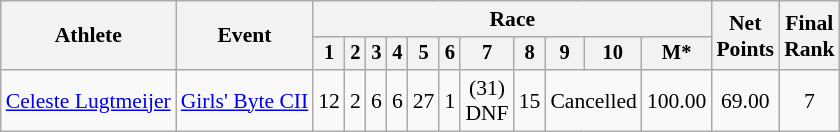<table class="wikitable" style="font-size:90%">
<tr>
<th rowspan="2">Athlete</th>
<th rowspan="2">Event</th>
<th colspan=11>Race</th>
<th rowspan=2>Net<br>Points</th>
<th rowspan=2>Final <br>Rank</th>
</tr>
<tr style="font-size:95%">
<th>1</th>
<th>2</th>
<th>3</th>
<th>4</th>
<th>5</th>
<th>6</th>
<th>7</th>
<th>8</th>
<th>9</th>
<th>10</th>
<th>M*</th>
</tr>
<tr align=center>
<td align=left><a href='#'>Celeste Lugtmeijer</a></td>
<td align=left><a href='#'>Girls' Byte CII</a></td>
<td>12</td>
<td>2</td>
<td>6</td>
<td>6</td>
<td>27</td>
<td>1</td>
<td>(31)<br>DNF</td>
<td>15</td>
<td colspan=2>Cancelled</td>
<td>100.00</td>
<td>69.00</td>
<td>7</td>
</tr>
</table>
